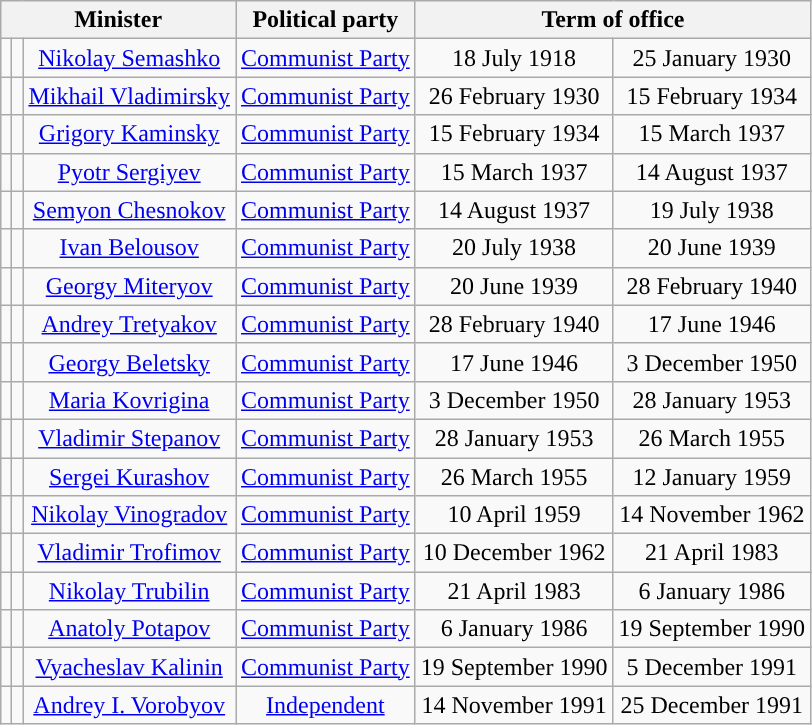<table class="wikitable" style="text-align:center;">
<tr>
<th colspan=3>Minister</th>
<th>Political party</th>
<th colspan=2>Term of office</th>
</tr>
<tr>
<td style="background: "></td>
<td></td>
<td><a href='#'>Nikolay Semashko</a></td>
<td><a href='#'>Communist Party</a></td>
<td>18 July 1918</td>
<td>25 January 1930</td>
</tr>
<tr>
<td style="background: "></td>
<td></td>
<td><a href='#'>Mikhail Vladimirsky</a></td>
<td><a href='#'>Communist Party</a></td>
<td>26 February 1930</td>
<td>15 February 1934</td>
</tr>
<tr>
<td style="background: "></td>
<td></td>
<td><a href='#'>Grigory Kaminsky</a></td>
<td><a href='#'>Communist Party</a></td>
<td>15 February 1934</td>
<td>15 March 1937</td>
</tr>
<tr>
<td style="background: "></td>
<td></td>
<td><a href='#'>Pyotr Sergiyev</a></td>
<td><a href='#'>Communist Party</a></td>
<td>15 March 1937</td>
<td>14 August 1937</td>
</tr>
<tr>
<td style="background: "></td>
<td></td>
<td><a href='#'>Semyon Chesnokov</a></td>
<td><a href='#'>Communist Party</a></td>
<td>14 August 1937</td>
<td>19 July 1938</td>
</tr>
<tr>
<td style="background: "></td>
<td></td>
<td><a href='#'>Ivan Belousov</a></td>
<td><a href='#'>Communist Party</a></td>
<td>20 July 1938</td>
<td>20 June 1939</td>
</tr>
<tr>
<td style="background: "></td>
<td></td>
<td><a href='#'>Georgy Miteryov</a></td>
<td><a href='#'>Communist Party</a></td>
<td>20 June 1939</td>
<td>28 February 1940</td>
</tr>
<tr>
<td style="background: "></td>
<td></td>
<td><a href='#'>Andrey Tretyakov</a></td>
<td><a href='#'>Communist Party</a></td>
<td>28 February 1940</td>
<td>17 June 1946</td>
</tr>
<tr>
<td style="background: "></td>
<td></td>
<td><a href='#'>Georgy Beletsky</a></td>
<td><a href='#'>Communist Party</a></td>
<td>17 June 1946</td>
<td>3 December 1950</td>
</tr>
<tr>
<td style="background: "></td>
<td></td>
<td><a href='#'>Maria Kovrigina</a></td>
<td><a href='#'>Communist Party</a></td>
<td>3 December 1950</td>
<td>28 January 1953</td>
</tr>
<tr>
<td style="background: "></td>
<td></td>
<td><a href='#'>Vladimir Stepanov</a></td>
<td><a href='#'>Communist Party</a></td>
<td>28 January 1953</td>
<td>26 March 1955</td>
</tr>
<tr>
<td style="background: "></td>
<td></td>
<td><a href='#'>Sergei Kurashov</a></td>
<td><a href='#'>Communist Party</a></td>
<td>26 March 1955</td>
<td>12 January 1959</td>
</tr>
<tr>
<td style="background: "></td>
<td></td>
<td><a href='#'>Nikolay Vinogradov</a></td>
<td><a href='#'>Communist Party</a></td>
<td>10 April 1959</td>
<td>14 November 1962</td>
</tr>
<tr>
<td style="background: "></td>
<td></td>
<td><a href='#'>Vladimir Trofimov</a></td>
<td><a href='#'>Communist Party</a></td>
<td>10 December 1962</td>
<td>21 April 1983</td>
</tr>
<tr>
<td style="background: "></td>
<td></td>
<td><a href='#'>Nikolay Trubilin</a></td>
<td><a href='#'>Communist Party</a></td>
<td>21 April 1983</td>
<td>6 January 1986</td>
</tr>
<tr>
<td style="background: "></td>
<td></td>
<td><a href='#'>Anatoly Potapov</a></td>
<td><a href='#'>Communist Party</a></td>
<td>6 January 1986</td>
<td>19 September 1990</td>
</tr>
<tr>
<td style="background: "></td>
<td></td>
<td><a href='#'>Vyacheslav Kalinin</a></td>
<td><a href='#'>Communist Party</a></td>
<td>19 September 1990</td>
<td>5 December 1991</td>
</tr>
<tr>
<td style="background: "></td>
<td></td>
<td><a href='#'>Andrey I. Vorobyov</a></td>
<td><a href='#'>Independent</a></td>
<td>14 November 1991</td>
<td>25 December 1991</td>
</tr>
</table>
